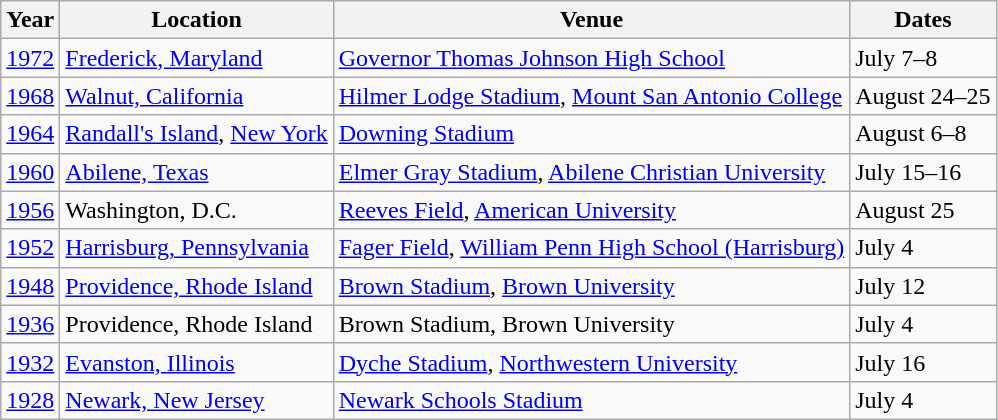<table class="wikitable">
<tr>
<th>Year</th>
<th>Location</th>
<th>Venue</th>
<th>Dates</th>
</tr>
<tr>
<td><a href='#'>1972</a></td>
<td><a href='#'>Frederick, Maryland</a></td>
<td><a href='#'>Governor Thomas Johnson High School</a></td>
<td>July 7–8</td>
</tr>
<tr>
<td><a href='#'>1968</a></td>
<td><a href='#'>Walnut, California</a></td>
<td><a href='#'>Hilmer Lodge Stadium</a>, <a href='#'>Mount San Antonio College</a></td>
<td>August 24–25</td>
</tr>
<tr>
<td><a href='#'>1964</a></td>
<td><a href='#'>Randall's Island</a>, <a href='#'>New York</a></td>
<td><a href='#'>Downing Stadium</a></td>
<td>August 6–8</td>
</tr>
<tr>
<td><a href='#'>1960</a></td>
<td><a href='#'>Abilene, Texas</a></td>
<td><a href='#'>Elmer Gray Stadium</a>, <a href='#'>Abilene Christian University</a></td>
<td>July 15–16</td>
</tr>
<tr>
<td><a href='#'>1956</a></td>
<td>Washington, D.C.</td>
<td><a href='#'>Reeves Field</a>, <a href='#'>American University</a></td>
<td>August 25</td>
</tr>
<tr>
<td><a href='#'>1952</a></td>
<td><a href='#'>Harrisburg, Pennsylvania</a></td>
<td><a href='#'>Fager Field</a>, <a href='#'>William Penn High School (Harrisburg)</a></td>
<td>July 4</td>
</tr>
<tr>
<td><a href='#'>1948</a></td>
<td><a href='#'>Providence, Rhode Island</a></td>
<td><a href='#'>Brown Stadium</a>, <a href='#'>Brown University</a></td>
<td>July 12</td>
</tr>
<tr>
<td><a href='#'>1936</a></td>
<td>Providence, Rhode Island</td>
<td>Brown Stadium, Brown University</td>
<td>July 4</td>
</tr>
<tr>
<td><a href='#'>1932</a></td>
<td><a href='#'>Evanston, Illinois</a></td>
<td><a href='#'>Dyche Stadium</a>, <a href='#'>Northwestern University</a></td>
<td>July 16</td>
</tr>
<tr>
<td><a href='#'>1928</a></td>
<td><a href='#'>Newark, New Jersey</a></td>
<td><a href='#'>Newark Schools Stadium</a></td>
<td>July 4</td>
</tr>
</table>
